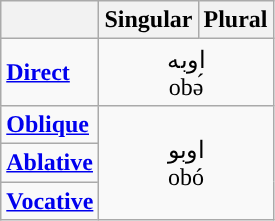<table class="wikitable">
<tr>
<th></th>
<th>Singular</th>
<th>Plural</th>
</tr>
<tr>
<td><strong><a href='#'>Direct</a></strong></td>
<td colspan="2" style="text-align:center;">اوبه<br>obә́</td>
</tr>
<tr>
<td><strong><a href='#'>Oblique</a></strong></td>
<td colspan="2" rowspan="3" style="text-align:center;">اوبو<br>obó</td>
</tr>
<tr>
<td><strong><a href='#'>Ablative</a></strong></td>
</tr>
<tr>
<td><strong><a href='#'>Vocative</a></strong></td>
</tr>
</table>
